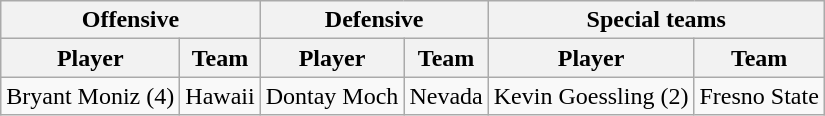<table class="wikitable">
<tr>
<th colspan="2">Offensive</th>
<th colspan="2">Defensive</th>
<th colspan="2">Special teams</th>
</tr>
<tr>
<th>Player</th>
<th>Team</th>
<th>Player</th>
<th>Team</th>
<th>Player</th>
<th>Team</th>
</tr>
<tr>
<td>Bryant Moniz (4)</td>
<td>Hawaii</td>
<td>Dontay Moch</td>
<td>Nevada</td>
<td>Kevin Goessling (2)</td>
<td>Fresno State</td>
</tr>
</table>
